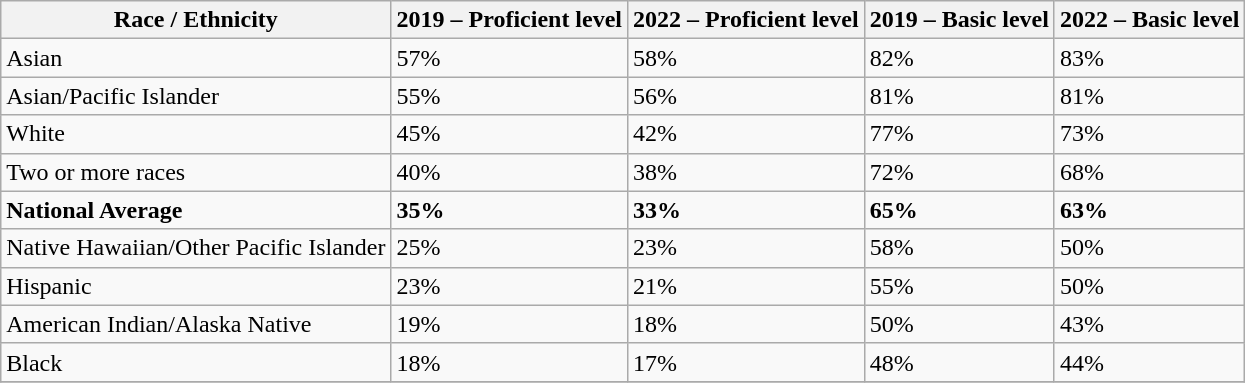<table class="wikitable sortable">
<tr>
<th class="unsortable">Race / Ethnicity</th>
<th class="unsortable">2019 – Proficient level</th>
<th class="unsortable">2022 – Proficient level</th>
<th class="unsortable">2019 – Basic level</th>
<th class="unsortable">2022 – Basic level</th>
</tr>
<tr>
<td>Asian</td>
<td>57%</td>
<td>58%</td>
<td>82%</td>
<td>83%</td>
</tr>
<tr>
<td>Asian/Pacific Islander</td>
<td>55%</td>
<td>56%</td>
<td>81%</td>
<td>81%</td>
</tr>
<tr>
<td>White</td>
<td>45%</td>
<td>42%</td>
<td>77%</td>
<td>73%</td>
</tr>
<tr>
<td>Two or more races</td>
<td>40%</td>
<td>38%</td>
<td>72%</td>
<td>68%</td>
</tr>
<tr>
<td><strong>National Average</strong></td>
<td><strong>35%</strong></td>
<td><strong>33%</strong></td>
<td><strong>65%</strong></td>
<td><strong>63%</strong></td>
</tr>
<tr>
<td>Native Hawaiian/Other Pacific Islander</td>
<td>25%</td>
<td>23%</td>
<td>58%</td>
<td>50%</td>
</tr>
<tr>
<td>Hispanic</td>
<td>23%</td>
<td>21%</td>
<td>55%</td>
<td>50%</td>
</tr>
<tr>
<td>American Indian/Alaska Native</td>
<td>19%</td>
<td>18%</td>
<td>50%</td>
<td>43%</td>
</tr>
<tr>
<td>Black</td>
<td>18%</td>
<td>17%</td>
<td>48%</td>
<td>44%</td>
</tr>
<tr>
</tr>
</table>
